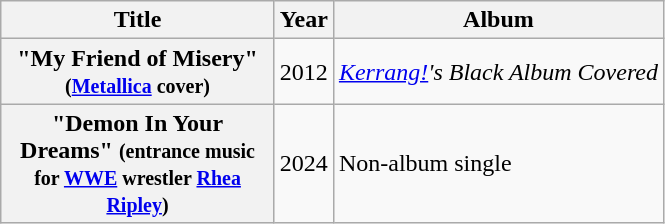<table class="wikitable plainrowheaders">
<tr>
<th style="width:175px;">Title</th>
<th>Year</th>
<th>Album</th>
</tr>
<tr>
<th scope="row">"My Friend of Misery" <small>(<a href='#'>Metallica</a> cover)</small></th>
<td>2012</td>
<td><em><a href='#'>Kerrang!</a>'s Black Album Covered</em></td>
</tr>
<tr>
<th scope="row">"Demon In Your Dreams" <small>(entrance music for <a href='#'>WWE</a> wrestler <a href='#'>Rhea Ripley</a>)</small></th>
<td>2024</td>
<td>Non-album single</td>
</tr>
</table>
